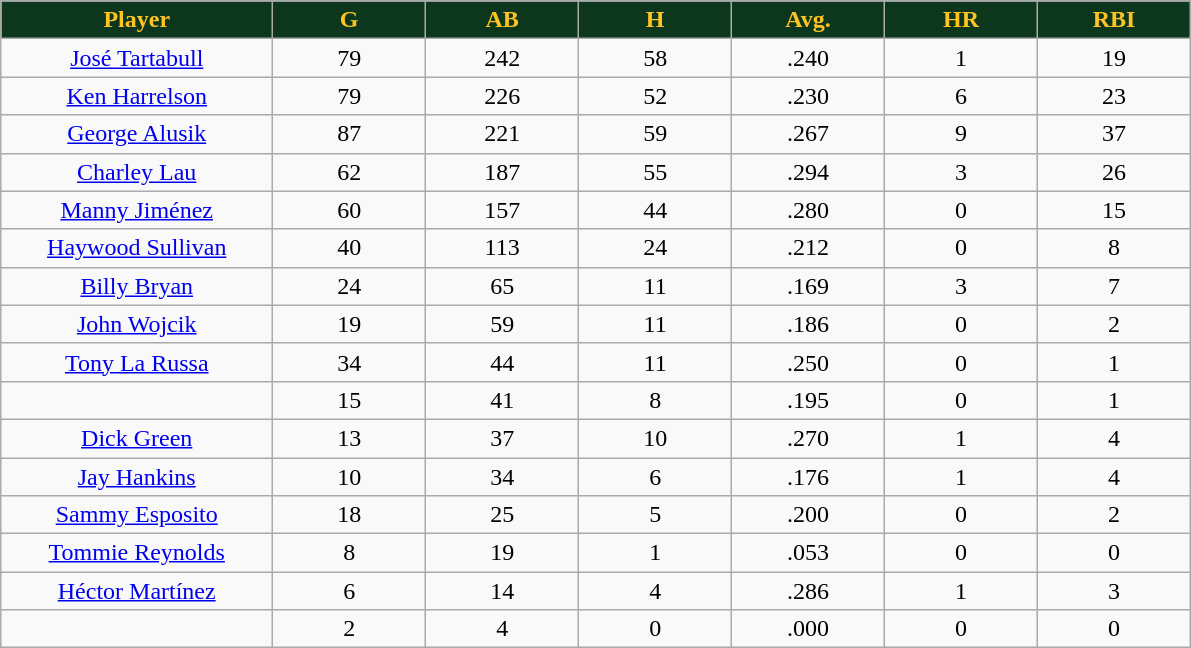<table class="wikitable sortable">
<tr>
<th style="background:#0C371D;color:#ffc322;" width="16%">Player</th>
<th style="background:#0C371D;color:#ffc322;" width="9%">G</th>
<th style="background:#0C371D;color:#ffc322;" width="9%">AB</th>
<th style="background:#0C371D;color:#ffc322;" width="9%">H</th>
<th style="background:#0C371D;color:#ffc322;" width="9%">Avg.</th>
<th style="background:#0C371D;color:#ffc322;" width="9%">HR</th>
<th style="background:#0C371D;color:#ffc322;" width="9%">RBI</th>
</tr>
<tr align="center">
<td><a href='#'>José Tartabull</a></td>
<td>79</td>
<td>242</td>
<td>58</td>
<td>.240</td>
<td>1</td>
<td>19</td>
</tr>
<tr align=center>
<td><a href='#'>Ken Harrelson</a></td>
<td>79</td>
<td>226</td>
<td>52</td>
<td>.230</td>
<td>6</td>
<td>23</td>
</tr>
<tr align=center>
<td><a href='#'>George Alusik</a></td>
<td>87</td>
<td>221</td>
<td>59</td>
<td>.267</td>
<td>9</td>
<td>37</td>
</tr>
<tr align=center>
<td><a href='#'>Charley Lau</a></td>
<td>62</td>
<td>187</td>
<td>55</td>
<td>.294</td>
<td>3</td>
<td>26</td>
</tr>
<tr align=center>
<td><a href='#'>Manny Jiménez</a></td>
<td>60</td>
<td>157</td>
<td>44</td>
<td>.280</td>
<td>0</td>
<td>15</td>
</tr>
<tr align=center>
<td><a href='#'>Haywood Sullivan</a></td>
<td>40</td>
<td>113</td>
<td>24</td>
<td>.212</td>
<td>0</td>
<td>8</td>
</tr>
<tr align=center>
<td><a href='#'>Billy Bryan</a></td>
<td>24</td>
<td>65</td>
<td>11</td>
<td>.169</td>
<td>3</td>
<td>7</td>
</tr>
<tr align=center>
<td><a href='#'>John Wojcik</a></td>
<td>19</td>
<td>59</td>
<td>11</td>
<td>.186</td>
<td>0</td>
<td>2</td>
</tr>
<tr align=center>
<td><a href='#'>Tony La Russa</a></td>
<td>34</td>
<td>44</td>
<td>11</td>
<td>.250</td>
<td>0</td>
<td>1</td>
</tr>
<tr align=center>
<td></td>
<td>15</td>
<td>41</td>
<td>8</td>
<td>.195</td>
<td>0</td>
<td>1</td>
</tr>
<tr align="center">
<td><a href='#'>Dick Green</a></td>
<td>13</td>
<td>37</td>
<td>10</td>
<td>.270</td>
<td>1</td>
<td>4</td>
</tr>
<tr align=center>
<td><a href='#'>Jay Hankins</a></td>
<td>10</td>
<td>34</td>
<td>6</td>
<td>.176</td>
<td>1</td>
<td>4</td>
</tr>
<tr align=center>
<td><a href='#'>Sammy Esposito</a></td>
<td>18</td>
<td>25</td>
<td>5</td>
<td>.200</td>
<td>0</td>
<td>2</td>
</tr>
<tr align=center>
<td><a href='#'>Tommie Reynolds</a></td>
<td>8</td>
<td>19</td>
<td>1</td>
<td>.053</td>
<td>0</td>
<td>0</td>
</tr>
<tr align=center>
<td><a href='#'>Héctor Martínez</a></td>
<td>6</td>
<td>14</td>
<td>4</td>
<td>.286</td>
<td>1</td>
<td>3</td>
</tr>
<tr align=center>
<td></td>
<td>2</td>
<td>4</td>
<td>0</td>
<td>.000</td>
<td>0</td>
<td>0</td>
</tr>
</table>
